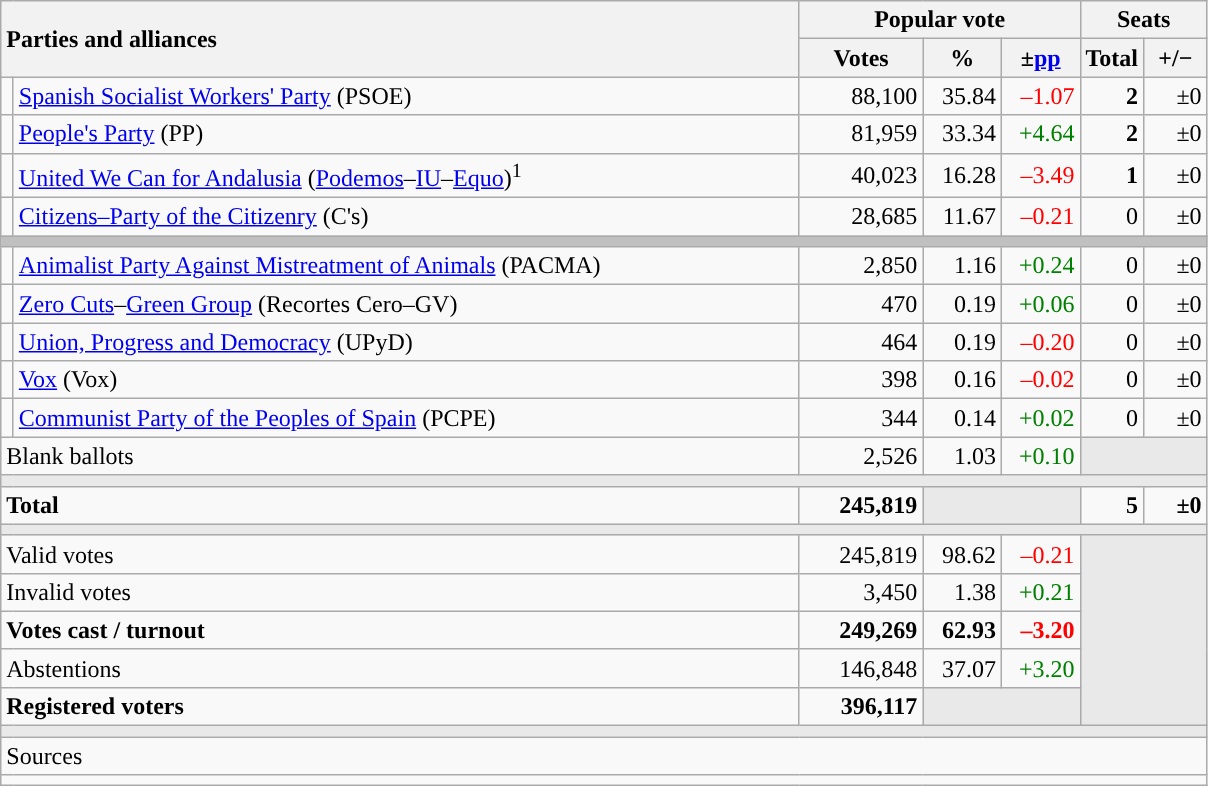<table class="wikitable" style="text-align:right;">
<tr>
<th style="text-align:left;" rowspan="2" colspan="2" width="525">Parties and alliances</th>
<th colspan="3">Popular vote</th>
<th colspan="2">Seats</th>
</tr>
<tr>
<th width="75">Votes</th>
<th width="45">%</th>
<th width="45">±<a href='#'>pp</a></th>
<th width="35">Total</th>
<th width="35">+/−</th>
</tr>
<tr>
<td width="1" style="color:inherit;background:"></td>
<td align="left"><a href='#'>Spanish Socialist Workers' Party</a> (PSOE)</td>
<td>88,100</td>
<td>35.84</td>
<td style="color:red;">–1.07</td>
<td><strong>2</strong></td>
<td>±0</td>
</tr>
<tr>
<td style="color:inherit;background:"></td>
<td align="left"><a href='#'>People's Party</a> (PP)</td>
<td>81,959</td>
<td>33.34</td>
<td style="color:green;">+4.64</td>
<td><strong>2</strong></td>
<td>±0</td>
</tr>
<tr>
<td style="color:inherit;background:"></td>
<td align="left"><a href='#'>United We Can for Andalusia</a> (<a href='#'>Podemos</a>–<a href='#'>IU</a>–<a href='#'>Equo</a>)<sup>1</sup></td>
<td>40,023</td>
<td>16.28</td>
<td style="color:red;">–3.49</td>
<td><strong>1</strong></td>
<td>±0</td>
</tr>
<tr>
<td style="color:inherit;background:"></td>
<td align="left"><a href='#'>Citizens–Party of the Citizenry</a> (C's)</td>
<td>28,685</td>
<td>11.67</td>
<td style="color:red;">–0.21</td>
<td>0</td>
<td>±0</td>
</tr>
<tr>
<td colspan="7" bgcolor="#C0C0C0"></td>
</tr>
<tr>
<td style="color:inherit;background:"></td>
<td align="left"><a href='#'>Animalist Party Against Mistreatment of Animals</a> (PACMA)</td>
<td>2,850</td>
<td>1.16</td>
<td style="color:green;">+0.24</td>
<td>0</td>
<td>±0</td>
</tr>
<tr>
<td style="color:inherit;background:"></td>
<td align="left"><a href='#'>Zero Cuts</a>–<a href='#'>Green Group</a> (Recortes Cero–GV)</td>
<td>470</td>
<td>0.19</td>
<td style="color:green;">+0.06</td>
<td>0</td>
<td>±0</td>
</tr>
<tr>
<td style="color:inherit;background:"></td>
<td align="left"><a href='#'>Union, Progress and Democracy</a> (UPyD)</td>
<td>464</td>
<td>0.19</td>
<td style="color:red;">–0.20</td>
<td>0</td>
<td>±0</td>
</tr>
<tr>
<td style="color:inherit;background:"></td>
<td align="left"><a href='#'>Vox</a> (Vox)</td>
<td>398</td>
<td>0.16</td>
<td style="color:red;">–0.02</td>
<td>0</td>
<td>±0</td>
</tr>
<tr>
<td style="color:inherit;background:"></td>
<td align="left"><a href='#'>Communist Party of the Peoples of Spain</a> (PCPE)</td>
<td>344</td>
<td>0.14</td>
<td style="color:green;">+0.02</td>
<td>0</td>
<td>±0</td>
</tr>
<tr>
<td align="left" colspan="2">Blank ballots</td>
<td>2,526</td>
<td>1.03</td>
<td style="color:green;">+0.10</td>
<td bgcolor="#E9E9E9" colspan="2"></td>
</tr>
<tr>
<td colspan="7" bgcolor="#E9E9E9"></td>
</tr>
<tr style="font-weight:bold;">
<td align="left" colspan="2">Total</td>
<td>245,819</td>
<td bgcolor="#E9E9E9" colspan="2"></td>
<td>5</td>
<td>±0</td>
</tr>
<tr>
<td colspan="7" bgcolor="#E9E9E9"></td>
</tr>
<tr>
<td align="left" colspan="2">Valid votes</td>
<td>245,819</td>
<td>98.62</td>
<td style="color:red;">–0.21</td>
<td bgcolor="#E9E9E9" colspan="2" rowspan="5"></td>
</tr>
<tr>
<td align="left" colspan="2">Invalid votes</td>
<td>3,450</td>
<td>1.38</td>
<td style="color:green;">+0.21</td>
</tr>
<tr style="font-weight:bold;">
<td align="left" colspan="2">Votes cast / turnout</td>
<td>249,269</td>
<td>62.93</td>
<td style="color:red;">–3.20</td>
</tr>
<tr>
<td align="left" colspan="2">Abstentions</td>
<td>146,848</td>
<td>37.07</td>
<td style="color:green;">+3.20</td>
</tr>
<tr style="font-weight:bold;">
<td align="left" colspan="2">Registered voters</td>
<td>396,117</td>
<td bgcolor="#E9E9E9" colspan="2"></td>
</tr>
<tr>
<td colspan="7" bgcolor="#E9E9E9"></td>
</tr>
<tr>
<td align="left" colspan="7">Sources</td>
</tr>
<tr>
<td colspan="7" style="text-align:left; max-width:790px;"></td>
</tr>
</table>
